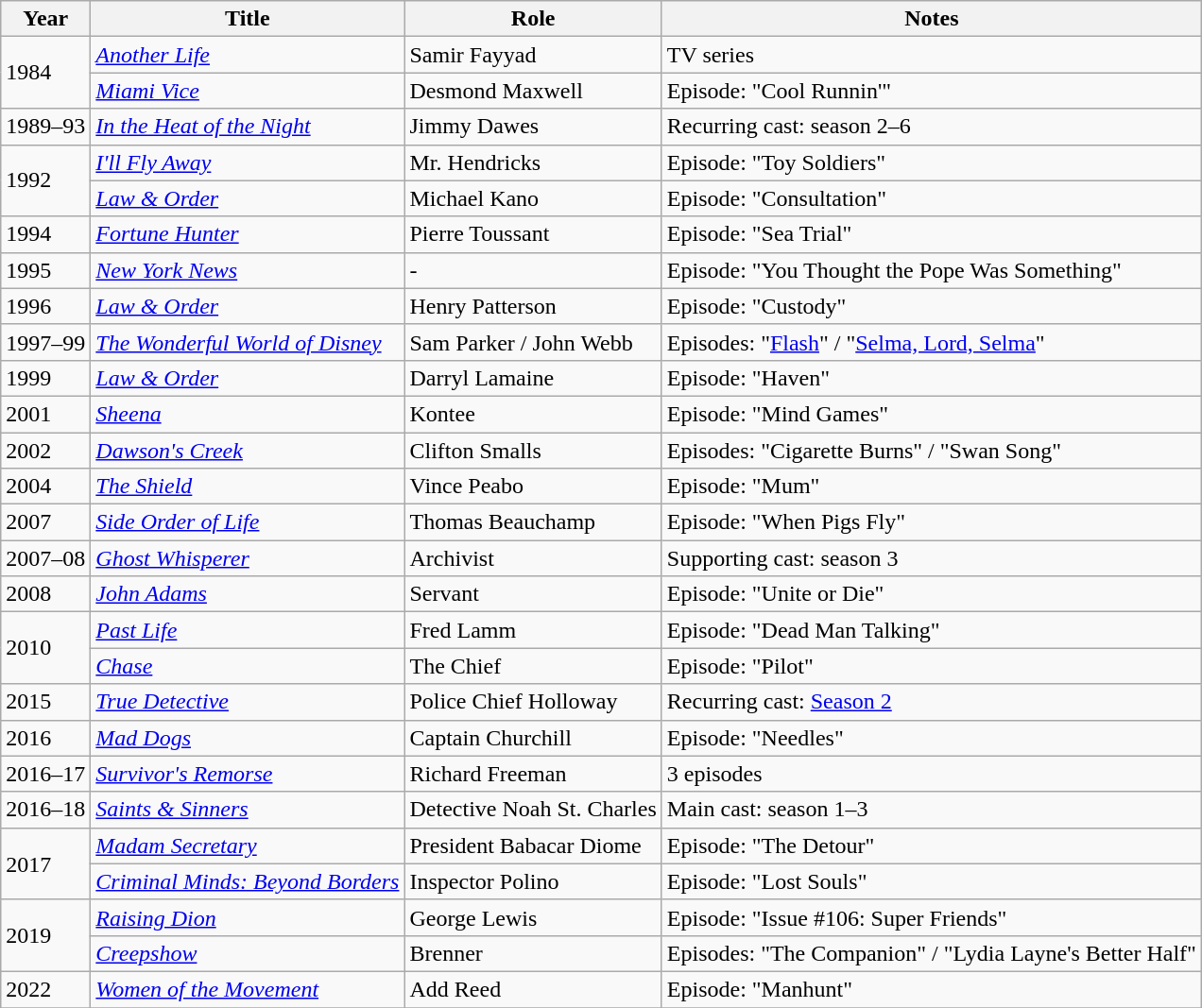<table class="wikitable sortable">
<tr>
<th>Year</th>
<th>Title</th>
<th>Role</th>
<th>Notes</th>
</tr>
<tr>
<td rowspan="2">1984</td>
<td><em><a href='#'>Another Life</a></em></td>
<td>Samir Fayyad</td>
<td>TV series</td>
</tr>
<tr>
<td><em><a href='#'>Miami Vice</a></em></td>
<td>Desmond Maxwell</td>
<td>Episode: "Cool Runnin'"</td>
</tr>
<tr>
<td>1989–93</td>
<td><em><a href='#'>In the Heat of the Night</a></em></td>
<td>Jimmy Dawes</td>
<td>Recurring cast: season 2–6</td>
</tr>
<tr>
<td rowspan="2">1992</td>
<td><em><a href='#'>I'll Fly Away</a></em></td>
<td>Mr. Hendricks</td>
<td>Episode: "Toy Soldiers"</td>
</tr>
<tr>
<td><em><a href='#'>Law & Order</a></em></td>
<td>Michael Kano</td>
<td>Episode: "Consultation"</td>
</tr>
<tr>
<td>1994</td>
<td><em><a href='#'>Fortune Hunter</a></em></td>
<td>Pierre Toussant</td>
<td>Episode: "Sea Trial"</td>
</tr>
<tr>
<td>1995</td>
<td><em><a href='#'>New York News</a></em></td>
<td>-</td>
<td>Episode: "You Thought the Pope Was Something"</td>
</tr>
<tr>
<td>1996</td>
<td><em><a href='#'>Law & Order</a></em></td>
<td>Henry Patterson</td>
<td>Episode: "Custody"</td>
</tr>
<tr>
<td>1997–99</td>
<td><em><a href='#'>The Wonderful World of Disney</a></em></td>
<td>Sam Parker / John Webb</td>
<td>Episodes: "<a href='#'>Flash</a>" / "<a href='#'>Selma, Lord, Selma</a>"</td>
</tr>
<tr>
<td>1999</td>
<td><em><a href='#'>Law & Order</a></em></td>
<td>Darryl Lamaine</td>
<td>Episode: "Haven"</td>
</tr>
<tr>
<td>2001</td>
<td><em><a href='#'>Sheena</a></em></td>
<td>Kontee</td>
<td>Episode: "Mind Games"</td>
</tr>
<tr>
<td>2002</td>
<td><em><a href='#'>Dawson's Creek</a></em></td>
<td>Clifton Smalls</td>
<td>Episodes: "Cigarette Burns" / "Swan Song"</td>
</tr>
<tr>
<td>2004</td>
<td><em><a href='#'>The Shield</a></em></td>
<td>Vince Peabo</td>
<td>Episode: "Mum"</td>
</tr>
<tr>
<td>2007</td>
<td><em><a href='#'>Side Order of Life</a></em></td>
<td>Thomas Beauchamp</td>
<td>Episode: "When Pigs Fly"</td>
</tr>
<tr>
<td>2007–08</td>
<td><em><a href='#'>Ghost Whisperer</a></em></td>
<td>Archivist</td>
<td>Supporting cast: season 3</td>
</tr>
<tr>
<td>2008</td>
<td><em><a href='#'>John Adams</a></em></td>
<td>Servant</td>
<td>Episode: "Unite or Die"</td>
</tr>
<tr>
<td rowspan="2">2010</td>
<td><em><a href='#'>Past Life</a></em></td>
<td>Fred Lamm</td>
<td>Episode: "Dead Man Talking"</td>
</tr>
<tr>
<td><em><a href='#'>Chase</a></em></td>
<td>The Chief</td>
<td>Episode: "Pilot"</td>
</tr>
<tr>
<td>2015</td>
<td><em><a href='#'>True Detective</a></em></td>
<td>Police Chief Holloway</td>
<td>Recurring cast: <a href='#'>Season 2</a></td>
</tr>
<tr>
<td>2016</td>
<td><em><a href='#'>Mad Dogs</a></em></td>
<td>Captain Churchill</td>
<td>Episode: "Needles"</td>
</tr>
<tr>
<td>2016–17</td>
<td><em><a href='#'>Survivor's Remorse</a></em></td>
<td>Richard Freeman</td>
<td>3 episodes</td>
</tr>
<tr>
<td>2016–18</td>
<td><em><a href='#'>Saints & Sinners</a></em></td>
<td>Detective Noah St. Charles</td>
<td>Main cast: season 1–3</td>
</tr>
<tr>
<td rowspan="2">2017</td>
<td><em><a href='#'>Madam Secretary</a></em></td>
<td>President Babacar Diome</td>
<td>Episode: "The Detour"</td>
</tr>
<tr>
<td><em><a href='#'>Criminal Minds: Beyond Borders</a></em></td>
<td>Inspector Polino</td>
<td>Episode: "Lost Souls"</td>
</tr>
<tr>
<td rowspan="2">2019</td>
<td><em><a href='#'>Raising Dion</a></em></td>
<td>George Lewis</td>
<td>Episode: "Issue #106: Super Friends" </td>
</tr>
<tr>
<td><em><a href='#'>Creepshow</a></em></td>
<td>Brenner</td>
<td>Episodes: "The Companion" / "Lydia Layne's Better Half"</td>
</tr>
<tr>
<td>2022</td>
<td><em><a href='#'>Women of the Movement</a></em></td>
<td>Add Reed</td>
<td>Episode: "Manhunt"</td>
</tr>
<tr>
</tr>
</table>
